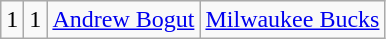<table class="wikitable">
<tr style="text-align:center;" bgcolor="">
<td>1</td>
<td>1</td>
<td><a href='#'>Andrew Bogut</a></td>
<td><a href='#'>Milwaukee Bucks</a></td>
</tr>
</table>
